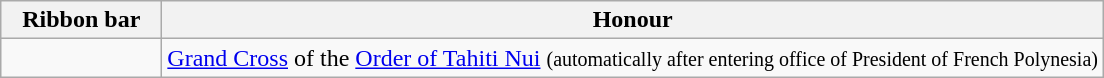<table class="wikitable">
<tr>
<th style="width:100px;">Ribbon bar</th>
<th>Honour</th>
</tr>
<tr>
<td></td>
<td><a href='#'>Grand Cross</a> of the <a href='#'>Order of Tahiti Nui</a> <small>(automatically after entering office of President of French Polynesia)</small></td>
</tr>
</table>
